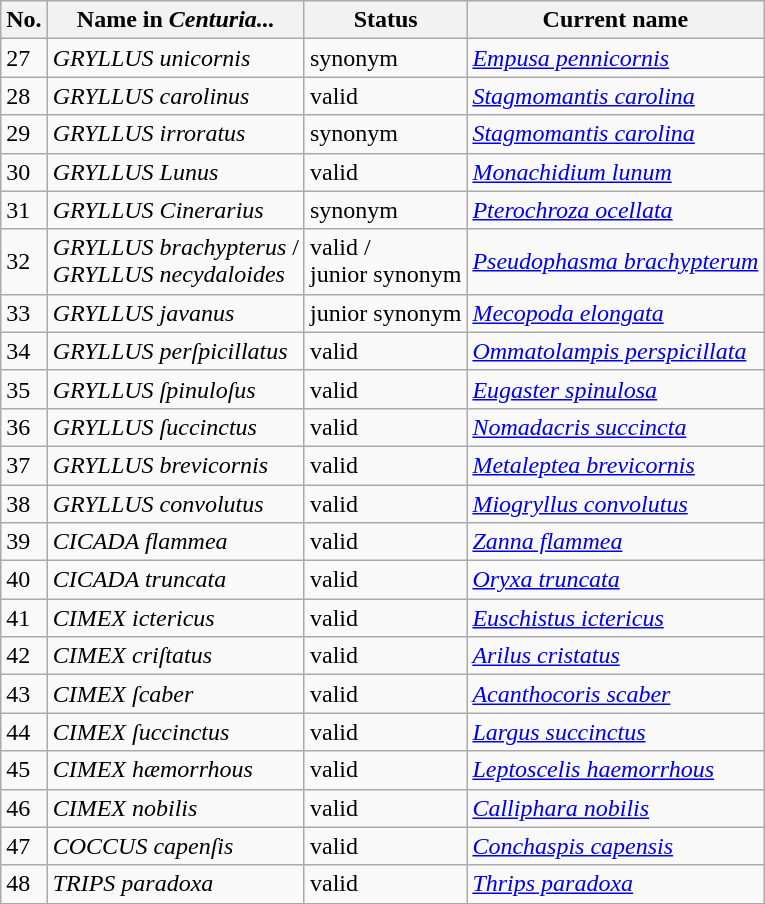<table class="wikitable sortable">
<tr>
<th>No.</th>
<th>Name in <em>Centuria...</em></th>
<th>Status</th>
<th>Current name</th>
</tr>
<tr>
<td>27</td>
<td><em>GRYLLUS unicornis</em> </td>
<td>synonym </td>
<td><em><a href='#'>Empusa pennicornis</a></em></td>
</tr>
<tr>
<td>28</td>
<td><em>GRYLLUS carolinus</em></td>
<td>valid </td>
<td><em><a href='#'>Stagmomantis carolina</a></em></td>
</tr>
<tr>
<td>29</td>
<td><em>GRYLLUS irroratus</em></td>
<td>synonym </td>
<td><em><a href='#'>Stagmomantis carolina</a></em></td>
</tr>
<tr>
<td>30</td>
<td><em>GRYLLUS Lunus</em></td>
<td>valid </td>
<td><em><a href='#'>Monachidium lunum</a></em></td>
</tr>
<tr>
<td>31</td>
<td><em>GRYLLUS Cinerarius</em></td>
<td>synonym </td>
<td><em><a href='#'>Pterochroza ocellata</a></em></td>
</tr>
<tr>
<td>32</td>
<td><em>GRYLLUS brachypterus</em> /<br><em>GRYLLUS necydaloides</em> </td>
<td>valid /<br>junior synonym </td>
<td><em><a href='#'>Pseudophasma brachypterum</a></em></td>
</tr>
<tr>
<td>33</td>
<td><em>GRYLLUS javanus</em></td>
<td>junior synonym </td>
<td><em><a href='#'>Mecopoda elongata</a></em></td>
</tr>
<tr>
<td>34</td>
<td><em>GRYLLUS perſpicillatus</em></td>
<td>valid </td>
<td><em><a href='#'>Ommatolampis perspicillata</a></em></td>
</tr>
<tr>
<td>35</td>
<td><em>GRYLLUS ſpinuloſus</em></td>
<td>valid </td>
<td><em><a href='#'>Eugaster spinulosa</a></em></td>
</tr>
<tr>
<td>36</td>
<td><em>GRYLLUS ſuccinctus</em></td>
<td>valid </td>
<td><em><a href='#'>Nomadacris succincta</a></em></td>
</tr>
<tr>
<td>37</td>
<td><em>GRYLLUS brevicornis</em></td>
<td>valid </td>
<td><em><a href='#'>Metaleptea brevicornis</a></em></td>
</tr>
<tr>
<td>38</td>
<td><em>GRYLLUS convolutus</em></td>
<td>valid </td>
<td><em><a href='#'>Miogryllus convolutus</a></em></td>
</tr>
<tr>
<td>39</td>
<td><em>CICADA flammea</em></td>
<td>valid </td>
<td><em><a href='#'>Zanna flammea</a></em></td>
</tr>
<tr>
<td>40</td>
<td><em>CICADA truncata</em></td>
<td>valid </td>
<td><em><a href='#'>Oryxa truncata</a></em></td>
</tr>
<tr>
<td>41</td>
<td><em>CIMEX ictericus</em></td>
<td>valid </td>
<td><em><a href='#'>Euschistus ictericus</a></em></td>
</tr>
<tr>
<td>42</td>
<td><em>CIMEX criſtatus</em></td>
<td>valid </td>
<td><em><a href='#'>Arilus cristatus</a></em></td>
</tr>
<tr>
<td>43</td>
<td><em>CIMEX ſcaber</em></td>
<td>valid </td>
<td><em><a href='#'>Acanthocoris scaber</a></em></td>
</tr>
<tr>
<td>44</td>
<td><em>CIMEX ſuccinctus</em></td>
<td>valid </td>
<td><em><a href='#'>Largus succinctus</a></em></td>
</tr>
<tr>
<td>45</td>
<td><em>CIMEX hæmorrhous</em></td>
<td>valid </td>
<td><em><a href='#'>Leptoscelis haemorrhous</a></em></td>
</tr>
<tr>
<td>46</td>
<td><em>CIMEX nobilis</em></td>
<td>valid </td>
<td><em><a href='#'>Calliphara nobilis</a></em></td>
</tr>
<tr>
<td>47</td>
<td><em>COCCUS capenſis</em></td>
<td>valid </td>
<td><em><a href='#'>Conchaspis capensis</a></em></td>
</tr>
<tr>
<td>48</td>
<td><em>TRIPS paradoxa</em></td>
<td>valid </td>
<td><em><a href='#'>Thrips paradoxa</a></em></td>
</tr>
</table>
